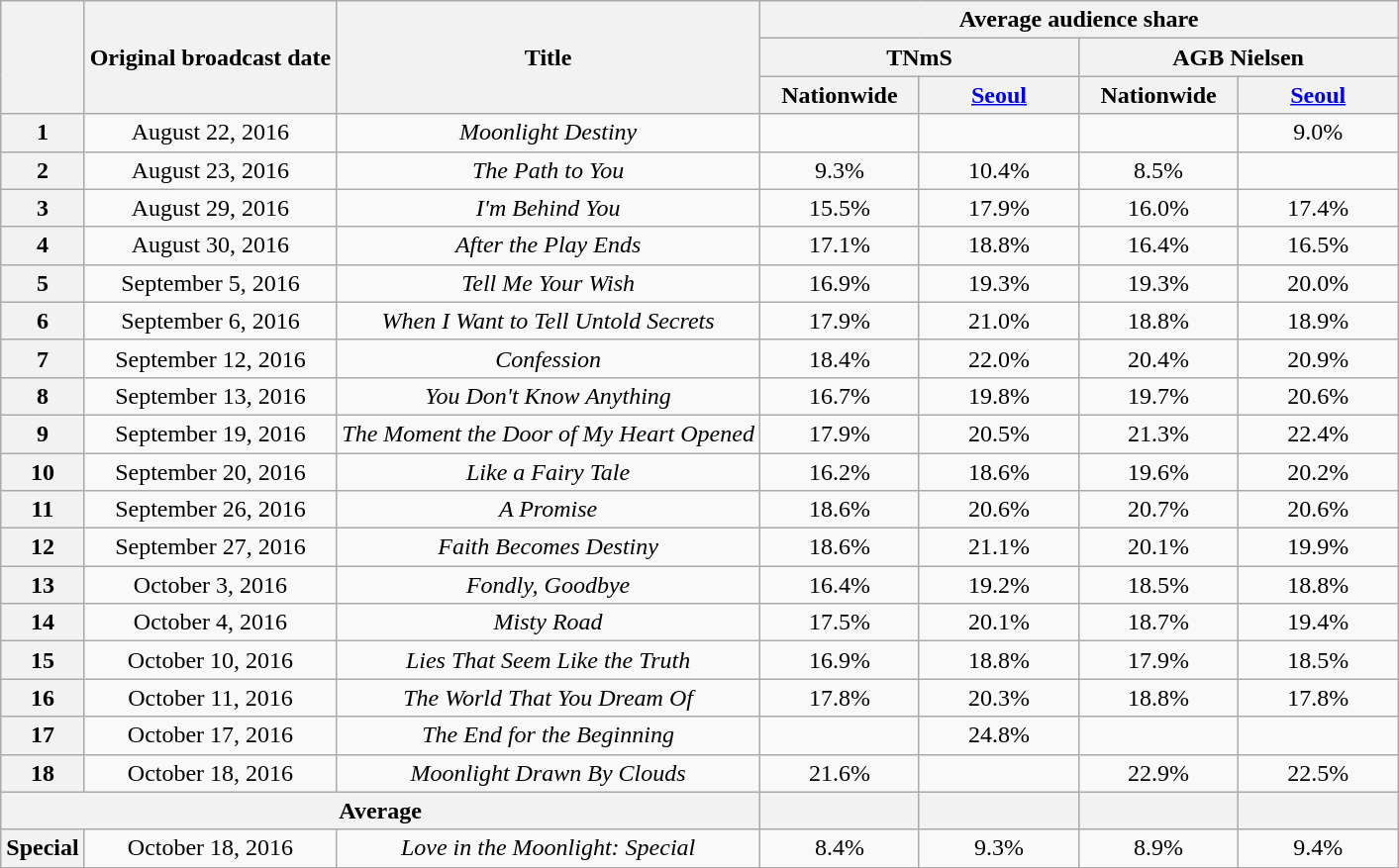<table class="wikitable" style="text-align:center">
<tr>
<th rowspan="3"></th>
<th rowspan="3">Original broadcast date</th>
<th rowspan="3">Title</th>
<th colspan="4">Average audience share</th>
</tr>
<tr>
<th colspan="2">TNmS</th>
<th colspan="2">AGB Nielsen</th>
</tr>
<tr>
<th width="100">Nationwide</th>
<th width="100"><a href='#'>Seoul</a></th>
<th width="100">Nationwide</th>
<th width="100"><a href='#'>Seoul</a></th>
</tr>
<tr>
<th>1</th>
<td>August 22, 2016</td>
<td><em>Moonlight Destiny</em></td>
<td></td>
<td></td>
<td></td>
<td>9.0%</td>
</tr>
<tr>
<th>2</th>
<td>August 23, 2016</td>
<td><em>The Path to You</em></td>
<td>9.3%</td>
<td>10.4%</td>
<td>8.5%</td>
<td></td>
</tr>
<tr>
<th>3</th>
<td>August 29, 2016</td>
<td><em>I'm Behind You</em></td>
<td>15.5%</td>
<td>17.9%</td>
<td>16.0%</td>
<td>17.4%</td>
</tr>
<tr>
<th>4</th>
<td>August 30, 2016</td>
<td><em>After the Play Ends</em></td>
<td>17.1%</td>
<td>18.8%</td>
<td>16.4%</td>
<td>16.5%</td>
</tr>
<tr>
<th>5</th>
<td>September 5, 2016</td>
<td><em>Tell Me Your Wish</em></td>
<td>16.9%</td>
<td>19.3%</td>
<td>19.3%</td>
<td>20.0%</td>
</tr>
<tr>
<th>6</th>
<td>September 6, 2016</td>
<td><em>When I Want to Tell Untold Secrets</em></td>
<td>17.9%</td>
<td>21.0%</td>
<td>18.8%</td>
<td>18.9%</td>
</tr>
<tr>
<th>7</th>
<td>September 12, 2016</td>
<td><em>Confession</em></td>
<td>18.4%</td>
<td>22.0%</td>
<td>20.4%</td>
<td>20.9%</td>
</tr>
<tr>
<th>8</th>
<td>September 13, 2016</td>
<td><em>You Don't Know Anything</em></td>
<td>16.7%</td>
<td>19.8%</td>
<td>19.7%</td>
<td>20.6%</td>
</tr>
<tr>
<th>9</th>
<td>September 19, 2016</td>
<td><em>The Moment the Door of My Heart Opened</em></td>
<td>17.9%</td>
<td>20.5%</td>
<td>21.3%</td>
<td>22.4%</td>
</tr>
<tr>
<th>10</th>
<td>September 20, 2016</td>
<td><em>Like a Fairy Tale</em></td>
<td>16.2%</td>
<td>18.6%</td>
<td>19.6%</td>
<td>20.2%</td>
</tr>
<tr>
<th>11</th>
<td>September 26, 2016</td>
<td><em>A Promise</em></td>
<td>18.6%</td>
<td>20.6%</td>
<td>20.7%</td>
<td>20.6%</td>
</tr>
<tr>
<th>12</th>
<td>September 27, 2016</td>
<td><em>Faith Becomes Destiny</em></td>
<td>18.6%</td>
<td>21.1%</td>
<td>20.1%</td>
<td>19.9%</td>
</tr>
<tr>
<th>13</th>
<td>October 3, 2016</td>
<td><em>Fondly, Goodbye</em></td>
<td>16.4%</td>
<td>19.2%</td>
<td>18.5%</td>
<td>18.8%</td>
</tr>
<tr>
<th>14</th>
<td>October 4, 2016</td>
<td><em>Misty Road</em></td>
<td>17.5%</td>
<td>20.1%</td>
<td>18.7%</td>
<td>19.4%</td>
</tr>
<tr>
<th>15</th>
<td>October 10, 2016</td>
<td><em>Lies That Seem Like the Truth</em></td>
<td>16.9%</td>
<td>18.8%</td>
<td>17.9%</td>
<td>18.5%</td>
</tr>
<tr>
<th>16</th>
<td>October 11, 2016</td>
<td><em>The World That You Dream Of</em></td>
<td>17.8%</td>
<td>20.3%</td>
<td>18.8%</td>
<td>17.8%</td>
</tr>
<tr>
<th>17</th>
<td>October 17, 2016</td>
<td><em>The End for the Beginning</em></td>
<td></td>
<td>24.8%</td>
<td></td>
<td></td>
</tr>
<tr>
<th>18</th>
<td>October 18, 2016</td>
<td><em>Moonlight Drawn By Clouds</em></td>
<td>21.6%</td>
<td></td>
<td>22.9%</td>
<td>22.5%</td>
</tr>
<tr>
<th colspan="3">Average</th>
<th></th>
<th></th>
<th></th>
<th></th>
</tr>
<tr>
<th>Special</th>
<td>October 18, 2016</td>
<td><em>Love in the Moonlight: Special</em></td>
<td>8.4%</td>
<td>9.3%</td>
<td>8.9%</td>
<td>9.4%</td>
</tr>
</table>
